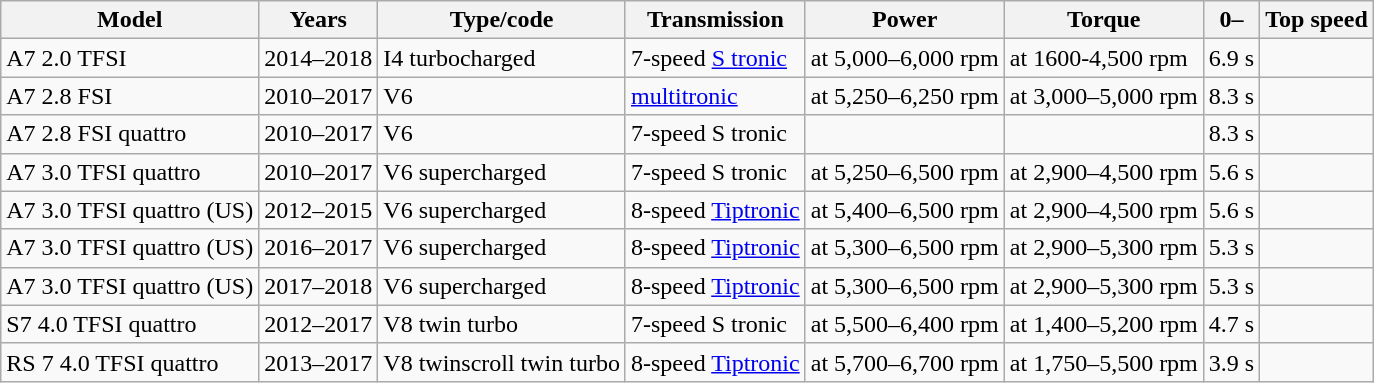<table class="wikitable sticky-header collapsible sortable">
<tr>
<th>Model</th>
<th>Years</th>
<th>Type/code</th>
<th>Transmission</th>
<th>Power</th>
<th>Torque</th>
<th>0–</th>
<th>Top speed</th>
</tr>
<tr>
<td>A7 2.0 TFSI</td>
<td>2014–2018</td>
<td> I4 turbocharged</td>
<td>7-speed <a href='#'>S&nbsp;tronic</a></td>
<td> at 5,000–6,000 rpm</td>
<td> at 1600-4,500 rpm</td>
<td>6.9 s</td>
<td></td>
</tr>
<tr>
<td>A7 2.8 FSI</td>
<td>2010–2017</td>
<td> V6</td>
<td><a href='#'>multitronic</a></td>
<td> at 5,250–6,250 rpm</td>
<td> at 3,000–5,000 rpm</td>
<td>8.3 s</td>
<td></td>
</tr>
<tr>
<td>A7 2.8 FSI quattro</td>
<td>2010–2017</td>
<td> V6</td>
<td>7-speed S tronic</td>
<td></td>
<td></td>
<td>8.3 s</td>
<td></td>
</tr>
<tr>
<td>A7 3.0 TFSI quattro</td>
<td>2010–2017</td>
<td> V6 supercharged</td>
<td>7-speed S tronic</td>
<td> at 5,250–6,500 rpm</td>
<td> at 2,900–4,500 rpm</td>
<td>5.6 s</td>
<td></td>
</tr>
<tr>
<td>A7 3.0 TFSI quattro (US)</td>
<td>2012–2015</td>
<td> V6 supercharged</td>
<td>8-speed <a href='#'>Tiptronic</a></td>
<td> at 5,400–6,500 rpm</td>
<td> at 2,900–4,500 rpm</td>
<td>5.6 s</td>
<td></td>
</tr>
<tr>
<td>A7 3.0 TFSI quattro (US)</td>
<td>2016–2017</td>
<td> V6 supercharged</td>
<td>8-speed <a href='#'>Tiptronic</a></td>
<td> at 5,300–6,500 rpm</td>
<td> at 2,900–5,300 rpm</td>
<td>5.3 s</td>
<td></td>
</tr>
<tr>
<td>A7 3.0 TFSI quattro (US)</td>
<td>2017–2018</td>
<td> V6 supercharged</td>
<td>8-speed <a href='#'>Tiptronic</a></td>
<td> at 5,300–6,500 rpm</td>
<td> at 2,900–5,300 rpm</td>
<td>5.3 s</td>
<td></td>
</tr>
<tr>
<td>S7 4.0 TFSI quattro</td>
<td>2012–2017</td>
<td> V8 twin turbo</td>
<td>7-speed S tronic</td>
<td> at 5,500–6,400 rpm</td>
<td> at 1,400–5,200 rpm</td>
<td>4.7 s</td>
<td></td>
</tr>
<tr>
<td>RS 7 4.0 TFSI quattro</td>
<td>2013–2017</td>
<td> V8 twinscroll twin turbo</td>
<td>8-speed <a href='#'>Tiptronic</a></td>
<td> at 5,700–6,700 rpm</td>
<td> at 1,750–5,500 rpm</td>
<td>3.9 s</td>
<td></td>
</tr>
</table>
